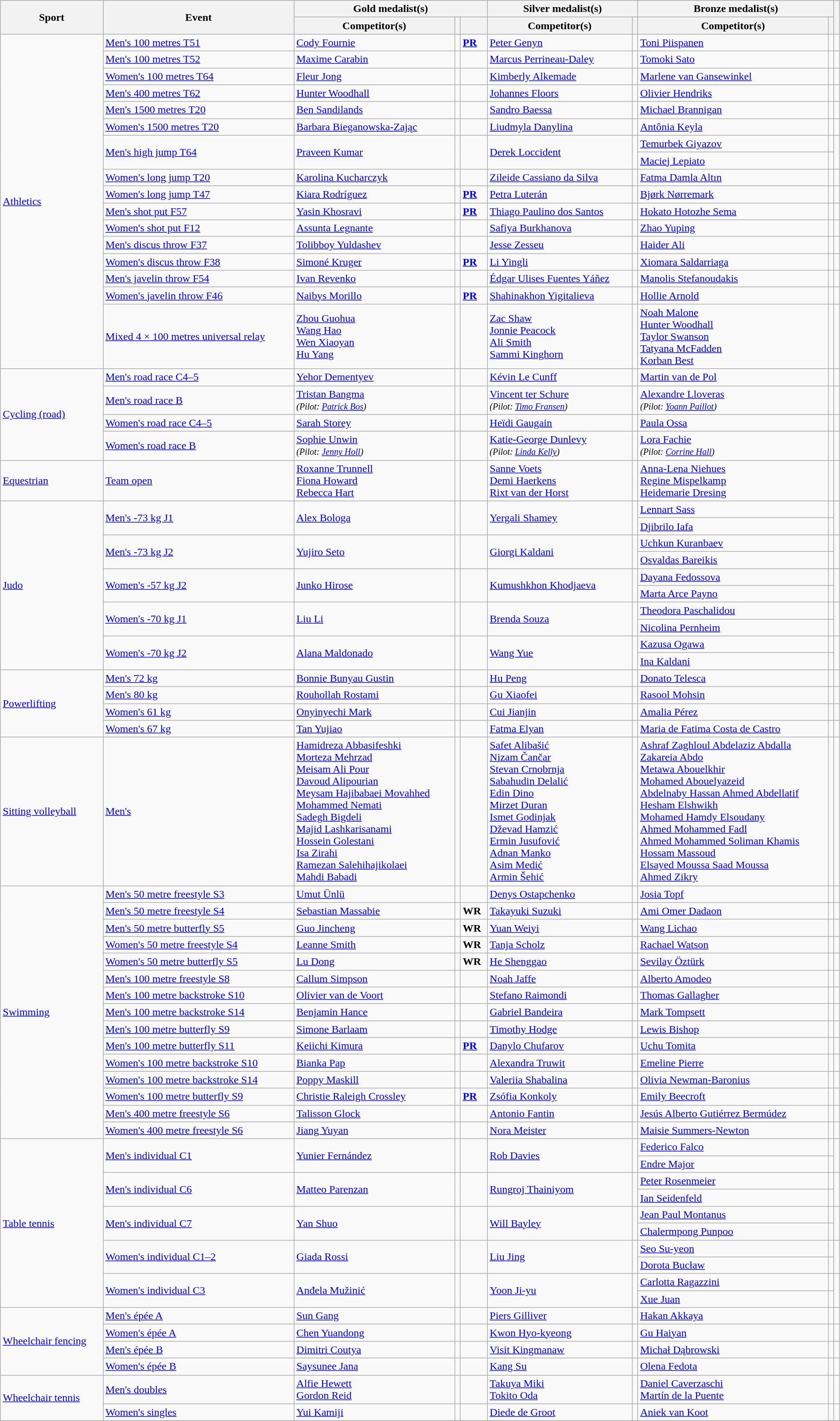<table class="wikitable" style="width:100%;">
<tr>
<th rowspan="2">Sport</th>
<th rowspan="2">Event</th>
<th colspan="3">Gold medalist(s)</th>
<th colspan="2">Silver medalist(s)</th>
<th colspan="2">Bronze medalist(s)</th>
<th rowspan="2"></th>
</tr>
<tr>
<th>Competitor(s)</th>
<th></th>
<th></th>
<th>Competitor(s)</th>
<th></th>
<th>Competitor(s)</th>
<th></th>
</tr>
<tr>
<td rowspan="17"><a href='#'>Athletics</a></td>
<td><a href='#'>Men's 100 metres T51</a></td>
<td><a href='#'>Cody Fournie</a></td>
<td></td>
<td><strong><a href='#'>PR</a></strong></td>
<td><a href='#'>Peter Genyn</a></td>
<td></td>
<td><a href='#'>Toni Piispanen</a></td>
<td></td>
<td></td>
</tr>
<tr>
<td><a href='#'>Men's 100 metres T52</a></td>
<td><a href='#'>Maxime Carabin</a></td>
<td></td>
<td></td>
<td><a href='#'>Marcus Perrineau-Daley</a></td>
<td></td>
<td><a href='#'>Tomoki Sato</a></td>
<td></td>
<td></td>
</tr>
<tr>
<td><a href='#'>Women's 100 metres T64</a></td>
<td><a href='#'>Fleur Jong</a></td>
<td></td>
<td></td>
<td><a href='#'>Kimberly Alkemade</a></td>
<td></td>
<td><a href='#'>Marlene van Gansewinkel</a></td>
<td></td>
<td></td>
</tr>
<tr>
<td><a href='#'>Men's 400 metres T62</a></td>
<td><a href='#'>Hunter Woodhall</a></td>
<td></td>
<td></td>
<td><a href='#'>Johannes Floors</a></td>
<td></td>
<td><a href='#'>Olivier Hendriks</a></td>
<td></td>
<td></td>
</tr>
<tr>
<td><a href='#'>Men's 1500 metres T20</a></td>
<td><a href='#'>Ben Sandilands</a></td>
<td></td>
<td></td>
<td><a href='#'>Sandro Baessa</a></td>
<td></td>
<td><a href='#'>Michael Brannigan</a></td>
<td></td>
<td></td>
</tr>
<tr>
<td><a href='#'>Women's 1500 metres T20</a></td>
<td><a href='#'>Barbara Bieganowska-Zając</a></td>
<td></td>
<td></td>
<td><a href='#'>Liudmyla Danylina</a></td>
<td></td>
<td><a href='#'>Antônia Keyla</a></td>
<td></td>
<td></td>
</tr>
<tr>
<td rowspan="2"><a href='#'>Men's high jump T64</a></td>
<td rowspan="2"><a href='#'>Praveen Kumar</a></td>
<td rowspan="2"></td>
<td rowspan="2"></td>
<td rowspan="2"><a href='#'>Derek Loccident</a></td>
<td rowspan="2"></td>
<td><a href='#'>Temurbek Giyazov</a></td>
<td></td>
<td rowspan="2"></td>
</tr>
<tr>
<td><a href='#'>Maciej Lepiato</a></td>
<td></td>
</tr>
<tr>
<td><a href='#'>Women's long jump T20</a></td>
<td><a href='#'>Karolina Kucharczyk</a></td>
<td></td>
<td></td>
<td><a href='#'>Zileide Cassiano da Silva</a></td>
<td></td>
<td><a href='#'>Fatma Damla Altın</a></td>
<td></td>
<td></td>
</tr>
<tr>
<td><a href='#'>Women's long jump T47</a></td>
<td><a href='#'>Kiara Rodríguez</a></td>
<td></td>
<td><strong><a href='#'>PR</a></strong></td>
<td><a href='#'>Petra Luterán</a></td>
<td></td>
<td><a href='#'>Bjørk Nørremark</a></td>
<td></td>
<td></td>
</tr>
<tr>
<td><a href='#'>Men's shot put F57</a></td>
<td><a href='#'>Yasin Khosravi</a></td>
<td></td>
<td><strong><a href='#'>PR</a></strong></td>
<td><a href='#'>Thiago Paulino dos Santos</a></td>
<td></td>
<td><a href='#'>Hokato Hotozhe Sema</a></td>
<td></td>
<td></td>
</tr>
<tr>
<td><a href='#'>Women's shot put F12</a></td>
<td><a href='#'>Assunta Legnante</a></td>
<td></td>
<td></td>
<td><a href='#'>Safiya Burkhanova</a></td>
<td></td>
<td><a href='#'>Zhao Yuping</a></td>
<td></td>
<td></td>
</tr>
<tr>
<td><a href='#'>Men's discus throw F37</a></td>
<td><a href='#'>Tolibboy Yuldashev</a></td>
<td></td>
<td></td>
<td><a href='#'>Jesse Zesseu</a></td>
<td></td>
<td><a href='#'>Haider Ali</a></td>
<td></td>
<td></td>
</tr>
<tr>
<td><a href='#'>Women's discus throw F38</a></td>
<td><a href='#'>Simoné Kruger</a></td>
<td></td>
<td><strong><a href='#'>PR</a></strong></td>
<td><a href='#'>Li Yingli</a></td>
<td></td>
<td><a href='#'>Xiomara Saldarriaga</a></td>
<td></td>
<td></td>
</tr>
<tr>
<td><a href='#'>Men's javelin throw F54</a></td>
<td><a href='#'>Ivan Revenko</a></td>
<td></td>
<td></td>
<td><a href='#'>Édgar Ulises Fuentes Yáñez</a></td>
<td></td>
<td><a href='#'>Manolis Stefanoudakis</a></td>
<td></td>
<td></td>
</tr>
<tr>
<td><a href='#'>Women's javelin throw F46</a></td>
<td><a href='#'>Naibys Morillo</a></td>
<td></td>
<td><strong><a href='#'>PR</a></strong></td>
<td><a href='#'>Shahinakhon Yigitalieva</a></td>
<td></td>
<td><a href='#'>Hollie Arnold</a></td>
<td></td>
<td></td>
</tr>
<tr>
<td><a href='#'>Mixed 4 × 100 metres universal relay</a></td>
<td><a href='#'>Zhou Guohua</a><br><a href='#'>Wang Hao</a><br><a href='#'>Wen Xiaoyan</a><br><a href='#'>Hu Yang</a></td>
<td></td>
<td></td>
<td><a href='#'>Zac Shaw</a><br><a href='#'>Jonnie Peacock</a><br><a href='#'>Ali Smith</a><br><a href='#'>Sammi Kinghorn</a></td>
<td></td>
<td><a href='#'>Noah Malone</a><br><a href='#'>Hunter Woodhall</a><br><a href='#'>Taylor Swanson</a><br><a href='#'>Tatyana McFadden</a><br><a href='#'>Korban Best</a></td>
<td></td>
<td></td>
</tr>
<tr>
<td rowspan=4><a href='#'>Cycling (road)</a></td>
<td><a href='#'>Men's road race C4–5</a></td>
<td><a href='#'>Yehor Dementyev</a></td>
<td></td>
<td></td>
<td><a href='#'>Kévin Le Cunff</a></td>
<td></td>
<td><a href='#'>Martin van de Pol</a></td>
<td></td>
<td></td>
</tr>
<tr>
<td><a href='#'>Men's road race B</a></td>
<td><a href='#'>Tristan Bangma</a><br><small><em>(Pilot: <a href='#'>Patrick Bos</a>)</em></small></td>
<td></td>
<td></td>
<td><a href='#'>Vincent ter Schure</a><br><small><em>(Pilot: <a href='#'>Timo Fransen</a>)</em></small></td>
<td></td>
<td><a href='#'>Alexandre Lloveras</a><br><small><em>(Pilot: <a href='#'>Yoann Paillot</a>)</em></small></td>
<td></td>
<td></td>
</tr>
<tr>
<td><a href='#'>Women's road race C4–5</a></td>
<td><a href='#'>Sarah Storey</a></td>
<td></td>
<td></td>
<td><a href='#'>Heïdi Gaugain</a></td>
<td></td>
<td><a href='#'>Paula Ossa</a></td>
<td></td>
<td></td>
</tr>
<tr>
<td><a href='#'>Women's road race B</a></td>
<td><a href='#'>Sophie Unwin</a><br><small><em>(Pilot: <a href='#'>Jenny Holl</a>)</em></small></td>
<td></td>
<td></td>
<td><a href='#'>Katie-George Dunlevy</a><br><small><em>(Pilot: <a href='#'>Linda Kelly</a>)</em></small></td>
<td></td>
<td><a href='#'>Lora Fachie</a><br><small><em>(Pilot: <a href='#'>Corrine Hall</a>)</em></small></td>
<td></td>
<td></td>
</tr>
<tr>
<td rowspan=1><a href='#'>Equestrian</a></td>
<td><a href='#'>Team open</a></td>
<td><a href='#'>Roxanne Trunnell</a><br><a href='#'>Fiona Howard</a><br><a href='#'>Rebecca Hart</a></td>
<td></td>
<td></td>
<td><a href='#'>Sanne Voets</a><br><a href='#'>Demi Haerkens</a><br><a href='#'>Rixt van der Horst</a></td>
<td></td>
<td><a href='#'>Anna-Lena Niehues</a><br><a href='#'>Regine Mispelkamp</a><br><a href='#'>Heidemarie Dresing</a></td>
<td></td>
<td></td>
</tr>
<tr>
<td rowspan="10"><a href='#'>Judo</a></td>
<td rowspan="2"><a href='#'>Men's -73 kg J1</a></td>
<td rowspan="2"><a href='#'>Alex Bologa</a></td>
<td rowspan="2"></td>
<td rowspan="2"></td>
<td rowspan="2"><a href='#'>Yergali Shamey</a></td>
<td rowspan="2"></td>
<td><a href='#'>Lennart Sass</a></td>
<td></td>
<td rowspan="2"></td>
</tr>
<tr>
<td><a href='#'>Djibrilo Iafa</a></td>
<td></td>
</tr>
<tr>
<td rowspan="2"><a href='#'>Men's -73 kg J2</a></td>
<td rowspan="2"><a href='#'>Yujiro Seto</a></td>
<td rowspan="2"></td>
<td rowspan="2"></td>
<td rowspan="2"><a href='#'>Giorgi Kaldani</a></td>
<td rowspan="2"></td>
<td><a href='#'>Uchkun Kuranbaev</a></td>
<td></td>
<td rowspan="2"></td>
</tr>
<tr>
<td><a href='#'>Osvaldas Bareikis</a></td>
<td></td>
</tr>
<tr>
<td rowspan="2"><a href='#'>Women's -57 kg J2</a></td>
<td rowspan="2"><a href='#'>Junko Hirose</a></td>
<td rowspan="2"></td>
<td rowspan="2"></td>
<td rowspan="2"><a href='#'>Kumushkhon Khodjaeva</a></td>
<td rowspan="2"></td>
<td><a href='#'>Dayana Fedossova</a></td>
<td></td>
<td rowspan="2"></td>
</tr>
<tr>
<td><a href='#'>Marta Arce Payno</a></td>
<td></td>
</tr>
<tr>
<td rowspan="2"><a href='#'>Women's -70 kg J1</a></td>
<td rowspan="2"><a href='#'>Liu Li</a></td>
<td rowspan="2"></td>
<td rowspan="2"></td>
<td rowspan="2"><a href='#'>Brenda Souza</a></td>
<td rowspan="2"></td>
<td><a href='#'>Theodora Paschalidou</a></td>
<td></td>
<td rowspan="2"></td>
</tr>
<tr>
<td><a href='#'>Nicolina Pernheim</a></td>
<td></td>
</tr>
<tr>
<td rowspan="2"><a href='#'>Women's -70 kg J2</a></td>
<td rowspan="2"><a href='#'>Alana Maldonado</a></td>
<td rowspan="2"></td>
<td rowspan="2"></td>
<td rowspan="2"><a href='#'>Wang Yue</a></td>
<td rowspan="2"></td>
<td><a href='#'>Kazusa Ogawa</a></td>
<td></td>
<td rowspan="2"></td>
</tr>
<tr>
<td><a href='#'>Ina Kaldani</a></td>
<td></td>
</tr>
<tr>
<td rowspan=4><a href='#'>Powerlifting</a></td>
<td><a href='#'>Men's 72 kg</a></td>
<td><a href='#'>Bonnie Bunyau Gustin</a></td>
<td></td>
<td></td>
<td><a href='#'>Hu Peng</a></td>
<td></td>
<td><a href='#'>Donato Telesca</a></td>
<td></td>
<td></td>
</tr>
<tr>
<td><a href='#'>Men's 80 kg</a></td>
<td><a href='#'>Rouhollah Rostami</a></td>
<td></td>
<td></td>
<td><a href='#'>Gu Xiaofei</a></td>
<td></td>
<td><a href='#'>Rasool Mohsin</a></td>
<td></td>
<td></td>
</tr>
<tr>
<td><a href='#'>Women's 61 kg</a></td>
<td><a href='#'>Onyinyechi Mark</a></td>
<td></td>
<td></td>
<td><a href='#'>Cui Jianjin</a></td>
<td></td>
<td><a href='#'>Amalia Pérez</a></td>
<td></td>
<td></td>
</tr>
<tr>
<td><a href='#'>Women's 67 kg</a></td>
<td><a href='#'>Tan Yujiao</a></td>
<td></td>
<td></td>
<td><a href='#'>Fatma Elyan</a></td>
<td></td>
<td><a href='#'>Maria de Fatima Costa de Castro</a></td>
<td></td>
<td></td>
</tr>
<tr>
<td rowspan=1><a href='#'>Sitting volleyball</a></td>
<td><a href='#'>Men's</a></td>
<td><a href='#'>Hamidreza Abbasifeshki</a><br><a href='#'>Morteza Mehrzad</a><br><a href='#'>Meisam Ali Pour</a><br><a href='#'>Davoud Alipourian</a><br><a href='#'>Meysam Hajibabaei Movahhed</a><br><a href='#'>Mohammed Nemati</a><br><a href='#'>Sadegh Bigdeli</a><br><a href='#'>Majid Lashkarisanami</a><br><a href='#'>Hossein Golestani</a><br><a href='#'>Isa Zirahi</a><br><a href='#'>Ramezan Salehihajikolaei</a><br><a href='#'>Mahdi Babadi</a></td>
<td></td>
<td></td>
<td><a href='#'>Safet Alibašić</a><br><a href='#'>Nizam Čančar</a><br><a href='#'>Stevan Crnobrnja</a><br><a href='#'>Sabahudin Delalić</a><br><a href='#'>Edin Dino</a><br><a href='#'>Mirzet Duran</a><br><a href='#'>Ismet Godinjak</a><br><a href='#'>Dževad Hamzić</a><br><a href='#'>Ermin Jusufović</a><br><a href='#'>Adnan Manko</a><br><a href='#'>Asim Medić</a><br><a href='#'>Armin Šehić</a></td>
<td></td>
<td><a href='#'>Ashraf Zaghloul Abdelaziz Abdalla</a><br><a href='#'>Zakareia Abdo</a><br><a href='#'>Metawa Abouelkhir</a><br><a href='#'>Mohamed Abouelyazeid</a><br><a href='#'>Abdelnaby Hassan Ahmed Abdellatif</a><br><a href='#'>Hesham Elshwikh</a><br><a href='#'>Mohamed Hamdy Elsoudany</a><br><a href='#'>Ahmed Mohammed Fadl</a><br><a href='#'>Ahmed Mohammed Soliman Khamis</a><br><a href='#'>Hossam Massoud</a><br><a href='#'>Elsayed Moussa Saad Moussa</a><br><a href='#'>Ahmed Zikry</a></td>
<td></td>
<td></td>
</tr>
<tr>
<td rowspan=15><a href='#'>Swimming</a></td>
<td><a href='#'>Men's 50 metre freestyle S3</a></td>
<td><a href='#'>Umut Ünlü</a></td>
<td></td>
<td></td>
<td><a href='#'>Denys Ostapchenko</a></td>
<td></td>
<td><a href='#'>Josia Topf</a></td>
<td></td>
<td></td>
</tr>
<tr>
<td><a href='#'>Men's 50 metre freestyle S4</a></td>
<td><a href='#'>Sebastian Massabie</a></td>
<td></td>
<td><strong>WR</strong></td>
<td><a href='#'>Takayuki Suzuki</a></td>
<td></td>
<td><a href='#'>Ami Omer Dadaon</a></td>
<td></td>
<td></td>
</tr>
<tr>
<td><a href='#'>Men's 50 metre butterfly S5</a></td>
<td><a href='#'>Guo Jincheng</a></td>
<td></td>
<td><strong>WR</strong></td>
<td><a href='#'>Yuan Weiyi</a></td>
<td></td>
<td><a href='#'>Wang Lichao</a></td>
<td></td>
<td></td>
</tr>
<tr>
<td><a href='#'>Women's 50 metre freestyle S4</a></td>
<td><a href='#'>Leanne Smith</a></td>
<td></td>
<td><strong>WR</strong></td>
<td><a href='#'>Tanja Scholz</a></td>
<td></td>
<td><a href='#'>Rachael Watson</a></td>
<td></td>
<td></td>
</tr>
<tr>
<td><a href='#'>Women's 50 metre butterfly S5</a></td>
<td><a href='#'>Lu Dong</a></td>
<td></td>
<td><strong>WR</strong></td>
<td><a href='#'>He Shenggao</a></td>
<td></td>
<td><a href='#'>Sevilay Öztürk</a></td>
<td></td>
<td></td>
</tr>
<tr>
<td><a href='#'>Men's 100 metre freestyle S8</a></td>
<td><a href='#'>Callum Simpson</a></td>
<td></td>
<td></td>
<td><a href='#'>Noah Jaffe</a></td>
<td></td>
<td><a href='#'>Alberto Amodeo</a></td>
<td></td>
<td></td>
</tr>
<tr>
<td><a href='#'>Men's 100 metre backstroke S10</a></td>
<td><a href='#'>Olivier van de Voort</a></td>
<td></td>
<td></td>
<td><a href='#'>Stefano Raimondi</a></td>
<td></td>
<td><a href='#'>Thomas Gallagher</a></td>
<td></td>
<td></td>
</tr>
<tr>
<td><a href='#'>Men's 100 metre backstroke S14</a></td>
<td><a href='#'>Benjamin Hance</a></td>
<td></td>
<td></td>
<td><a href='#'>Gabriel Bandeira</a></td>
<td></td>
<td><a href='#'>Mark Tompsett</a></td>
<td></td>
<td></td>
</tr>
<tr>
<td><a href='#'>Men's 100 metre butterfly S9</a></td>
<td><a href='#'>Simone Barlaam</a></td>
<td></td>
<td></td>
<td><a href='#'>Timothy Hodge</a></td>
<td></td>
<td><a href='#'>Lewis Bishop</a></td>
<td></td>
<td></td>
</tr>
<tr>
<td><a href='#'>Men's 100 metre butterfly S11</a></td>
<td><a href='#'>Keiichi Kimura</a></td>
<td></td>
<td><strong><a href='#'>PR</a></strong></td>
<td><a href='#'>Danylo Chufarov</a></td>
<td></td>
<td><a href='#'>Uchu Tomita</a></td>
<td></td>
<td></td>
</tr>
<tr>
<td><a href='#'>Women's 100 metre backstroke S10</a></td>
<td><a href='#'>Bianka Pap</a></td>
<td></td>
<td></td>
<td><a href='#'>Alexandra Truwit</a></td>
<td></td>
<td><a href='#'>Emeline Pierre</a></td>
<td></td>
<td></td>
</tr>
<tr>
<td><a href='#'>Women's 100 metre backstroke S14</a></td>
<td><a href='#'>Poppy Maskill</a></td>
<td></td>
<td></td>
<td><a href='#'>Valeriia Shabalina</a></td>
<td></td>
<td><a href='#'>Olivia Newman-Baronius</a></td>
<td></td>
<td></td>
</tr>
<tr>
<td><a href='#'>Women's 100 metre butterfly S9</a></td>
<td><a href='#'>Christie Raleigh Crossley</a></td>
<td></td>
<td><strong><a href='#'>PR</a></strong></td>
<td><a href='#'>Zsófia Konkoly</a></td>
<td></td>
<td><a href='#'>Emily Beecroft</a></td>
<td></td>
<td></td>
</tr>
<tr>
<td><a href='#'>Men's 400 metre freestyle S6</a></td>
<td><a href='#'>Talisson Glock</a></td>
<td></td>
<td></td>
<td><a href='#'>Antonio Fantin</a></td>
<td></td>
<td><a href='#'>Jesús Alberto Gutiérrez Bermúdez</a></td>
<td></td>
<td></td>
</tr>
<tr>
<td><a href='#'>Women's 400 metre freestyle S6</a></td>
<td><a href='#'>Jiang Yuyan</a></td>
<td></td>
<td></td>
<td><a href='#'>Nora Meister</a></td>
<td></td>
<td><a href='#'>Maisie Summers-Newton</a></td>
<td></td>
<td></td>
</tr>
<tr>
<td rowspan="10"><a href='#'>Table tennis</a></td>
<td rowspan="2"><a href='#'>Men's individual C1</a></td>
<td rowspan="2"><a href='#'>Yunier Fernández</a></td>
<td rowspan="2"></td>
<td rowspan="2"></td>
<td rowspan="2"><a href='#'>Rob Davies</a></td>
<td rowspan="2"></td>
<td><a href='#'>Federico Falco</a></td>
<td></td>
<td rowspan="2"></td>
</tr>
<tr>
<td><a href='#'>Endre Major</a></td>
<td></td>
</tr>
<tr>
<td rowspan="2"><a href='#'>Men's individual C6</a></td>
<td rowspan="2"><a href='#'>Matteo Parenzan</a></td>
<td rowspan="2"></td>
<td rowspan="2"></td>
<td rowspan="2"><a href='#'>Rungroj Thainiyom</a></td>
<td rowspan="2"></td>
<td><a href='#'>Peter Rosenmeier</a></td>
<td></td>
<td rowspan="2"></td>
</tr>
<tr>
<td><a href='#'>Ian Seidenfeld</a></td>
<td></td>
</tr>
<tr>
<td rowspan="2"><a href='#'>Men's individual C7</a></td>
<td rowspan="2"><a href='#'>Yan Shuo</a></td>
<td rowspan="2"></td>
<td rowspan="2"></td>
<td rowspan="2"><a href='#'>Will Bayley</a></td>
<td rowspan="2"></td>
<td><a href='#'>Jean Paul Montanus</a></td>
<td></td>
<td rowspan="2"></td>
</tr>
<tr>
<td><a href='#'>Chalermpong Punpoo</a></td>
<td></td>
</tr>
<tr>
<td rowspan="2"><a href='#'>Women's individual C1–2</a></td>
<td rowspan="2"><a href='#'>Giada Rossi</a></td>
<td rowspan="2"></td>
<td rowspan="2"></td>
<td rowspan="2"><a href='#'>Liu Jing</a></td>
<td rowspan="2"></td>
<td><a href='#'>Seo Su-yeon</a></td>
<td></td>
<td rowspan="2"></td>
</tr>
<tr>
<td><a href='#'>Dorota Bucław</a></td>
<td></td>
</tr>
<tr>
<td rowspan="2"><a href='#'>Women's individual C3</a></td>
<td rowspan="2"><a href='#'>Anđela Mužinić</a></td>
<td rowspan="2"></td>
<td rowspan="2"></td>
<td rowspan="2"><a href='#'>Yoon Ji-yu</a></td>
<td rowspan="2"></td>
<td><a href='#'>Carlotta Ragazzini</a></td>
<td></td>
<td rowspan="2"></td>
</tr>
<tr>
<td><a href='#'>Xue Juan</a></td>
<td></td>
</tr>
<tr>
<td rowspan=4><a href='#'>Wheelchair fencing</a></td>
<td><a href='#'>Men's épée A</a></td>
<td><a href='#'>Sun Gang</a></td>
<td></td>
<td></td>
<td><a href='#'>Piers Gilliver</a></td>
<td></td>
<td><a href='#'>Hakan Akkaya</a></td>
<td></td>
<td></td>
</tr>
<tr>
<td><a href='#'>Women's épée A</a></td>
<td><a href='#'>Chen Yuandong</a></td>
<td></td>
<td></td>
<td><a href='#'>Kwon Hyo-kyeong</a></td>
<td></td>
<td><a href='#'>Gu Haiyan</a></td>
<td></td>
<td></td>
</tr>
<tr>
<td><a href='#'>Men's épée B</a></td>
<td><a href='#'>Dimitri Coutya</a></td>
<td></td>
<td></td>
<td><a href='#'>Visit Kingmanaw</a></td>
<td></td>
<td><a href='#'>Michał Dąbrowski</a></td>
<td></td>
<td></td>
</tr>
<tr>
<td><a href='#'>Women's épée B</a></td>
<td><a href='#'>Saysunee Jana</a></td>
<td></td>
<td></td>
<td><a href='#'>Kang Su</a></td>
<td></td>
<td><a href='#'>Olena Fedota</a></td>
<td></td>
<td></td>
</tr>
<tr>
<td rowspan=2><a href='#'>Wheelchair tennis</a></td>
<td><a href='#'>Men's doubles</a></td>
<td><a href='#'>Alfie Hewett</a><br><a href='#'>Gordon Reid</a></td>
<td></td>
<td></td>
<td><a href='#'>Takuya Miki</a><br><a href='#'>Tokito Oda</a></td>
<td></td>
<td><a href='#'>Daniel Caverzaschi</a><br><a href='#'>Martín de la Puente</a></td>
<td></td>
<td></td>
</tr>
<tr>
<td><a href='#'>Women's singles</a></td>
<td><a href='#'>Yui Kamiji</a></td>
<td></td>
<td></td>
<td><a href='#'>Diede de Groot</a></td>
<td></td>
<td><a href='#'>Aniek van Koot</a></td>
<td></td>
<td></td>
</tr>
</table>
